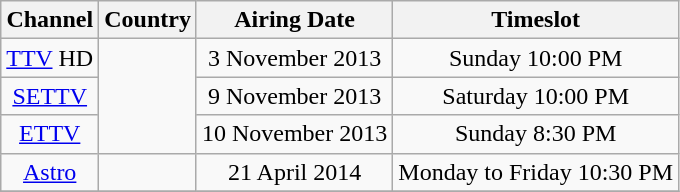<table class="wikitable" style="text-align:center">
<tr>
<th>Channel</th>
<th>Country</th>
<th>Airing Date</th>
<th>Timeslot</th>
</tr>
<tr>
<td><a href='#'>TTV</a> HD</td>
<td rowspan=3></td>
<td>3 November 2013</td>
<td>Sunday 10:00 PM</td>
</tr>
<tr>
<td><a href='#'>SETTV</a></td>
<td>9 November 2013</td>
<td>Saturday 10:00 PM</td>
</tr>
<tr>
<td><a href='#'>ETTV</a></td>
<td>10 November 2013</td>
<td>Sunday 8:30 PM</td>
</tr>
<tr>
<td><a href='#'>Astro</a></td>
<td rowspan=1></td>
<td>21 April 2014</td>
<td>Monday to Friday 10:30 PM</td>
</tr>
<tr>
</tr>
</table>
